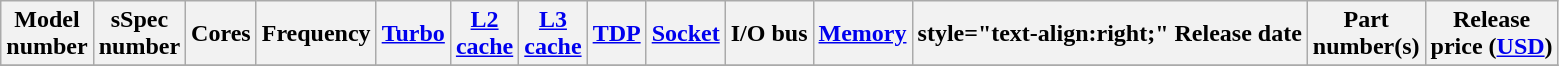<table class="wikitable">
<tr>
<th>Model<br>number</th>
<th>sSpec<br>number</th>
<th>Cores</th>
<th>Frequency</th>
<th><a href='#'>Turbo</a></th>
<th><a href='#'>L2<br>cache</a></th>
<th><a href='#'>L3<br>cache</a></th>
<th><a href='#'>TDP</a></th>
<th><a href='#'>Socket</a></th>
<th>I/O bus</th>
<th><a href='#'>Memory</a><br></th>
<th>style="text-align:right;"  Release date</th>
<th>Part<br>number(s)</th>
<th>Release<br>price (<a href='#'>USD</a>)<br></th>
</tr>
<tr>
</tr>
</table>
